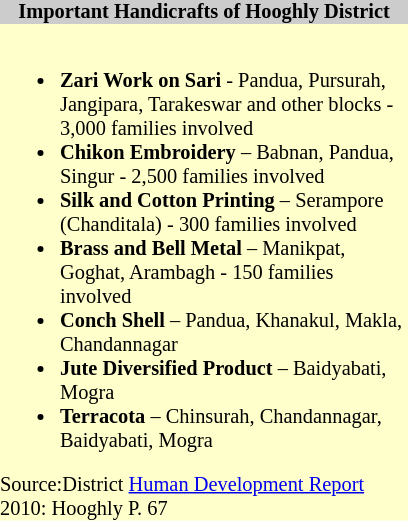<table class="toccolours" style="float: right; margin-left: 1em; font-size: 85%; background:#ffffcc; color:black; width:20em; max-width: 25%;" cellspacing="0" cellpadding="0">
<tr>
<th style="background-color:#cccccc;">Important Handicrafts of Hooghly District</th>
</tr>
<tr>
<td style="text-align: left;"><br><ul><li><strong>Zari Work on Sari</strong> - Pandua, Pursurah, Jangipara, Tarakeswar and other blocks - 3,000 families involved</li><li><strong>Chikon Embroidery</strong> – Babnan, Pandua, Singur - 2,500 families involved</li><li><strong>Silk and Cotton Printing</strong> – Serampore (Chanditala) - 300 families involved</li><li><strong>Brass and Bell Metal</strong> – Manikpat, Goghat, Arambagh - 150 families involved</li><li><strong>Conch Shell</strong> – Pandua, Khanakul, Makla, Chandannagar</li><li><strong>Jute Diversified Product</strong> – Baidyabati, Mogra</li><li><strong>Terracota</strong> – Chinsurah, Chandannagar, Baidyabati, Mogra</li></ul>Source:District <a href='#'>Human Development Report</a> 2010: Hooghly P. 67</td>
</tr>
</table>
